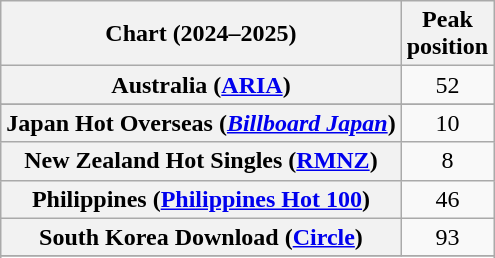<table class="wikitable sortable plainrowheaders" style="text-align:center">
<tr>
<th scope="col">Chart (2024–2025)</th>
<th scope="col">Peak<br>position</th>
</tr>
<tr>
<th scope="row">Australia (<a href='#'>ARIA</a>)</th>
<td>52</td>
</tr>
<tr>
</tr>
<tr>
</tr>
<tr>
</tr>
<tr>
<th scope="row">Japan Hot Overseas (<em><a href='#'>Billboard Japan</a></em>)</th>
<td>10</td>
</tr>
<tr>
<th scope="row">New Zealand Hot Singles (<a href='#'>RMNZ</a>)</th>
<td>8</td>
</tr>
<tr>
<th scope="row">Philippines (<a href='#'>Philippines Hot 100</a>)</th>
<td>46</td>
</tr>
<tr>
<th scope="row">South Korea Download (<a href='#'>Circle</a>)</th>
<td>93</td>
</tr>
<tr>
</tr>
<tr>
</tr>
<tr>
</tr>
<tr>
</tr>
</table>
